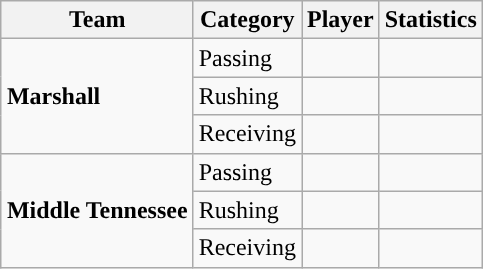<table class="wikitable" style="float: right;">
<tr>
<th>Team</th>
<th>Category</th>
<th>Player</th>
<th>Statistics</th>
</tr>
<tr>
<td rowspan=3><strong>Marshall</strong></td>
<td>Passing</td>
<td></td>
<td></td>
</tr>
<tr>
<td>Rushing</td>
<td></td>
<td></td>
</tr>
<tr>
<td>Receiving</td>
<td></td>
<td></td>
</tr>
<tr>
<td rowspan=3><strong>Middle Tennessee</strong></td>
<td>Passing</td>
<td></td>
<td></td>
</tr>
<tr>
<td>Rushing</td>
<td></td>
<td></td>
</tr>
<tr>
<td>Receiving</td>
<td></td>
<td></td>
</tr>
</table>
